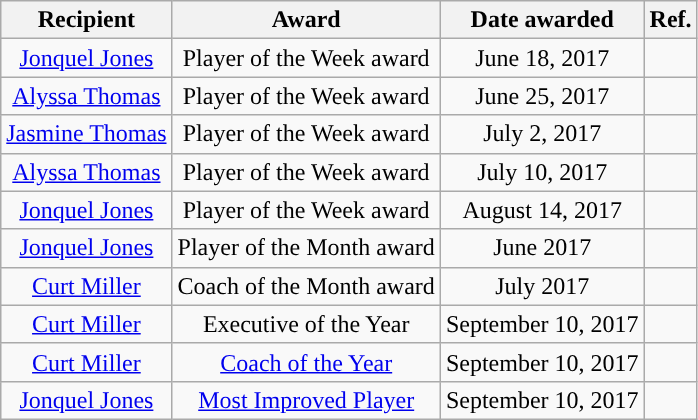<table class="wikitable sortable sortable" style="text-align: center">
<tr>
<th>Recipient</th>
<th>Award</th>
<th>Date awarded</th>
<th>Ref.</th>
</tr>
<tr>
<td><a href='#'>Jonquel Jones</a></td>
<td>Player of the Week award</td>
<td>June 18, 2017</td>
<td></td>
</tr>
<tr>
<td><a href='#'>Alyssa Thomas</a></td>
<td>Player of the Week award</td>
<td>June 25, 2017</td>
<td></td>
</tr>
<tr>
<td><a href='#'>Jasmine Thomas</a></td>
<td>Player of the Week award</td>
<td>July 2, 2017</td>
<td></td>
</tr>
<tr>
<td><a href='#'>Alyssa Thomas</a></td>
<td>Player of the Week award</td>
<td>July 10, 2017</td>
<td></td>
</tr>
<tr>
<td><a href='#'>Jonquel Jones</a></td>
<td>Player of the Week award</td>
<td>August 14, 2017</td>
<td></td>
</tr>
<tr>
<td><a href='#'>Jonquel Jones</a></td>
<td>Player of the Month award</td>
<td>June 2017</td>
<td></td>
</tr>
<tr>
<td><a href='#'>Curt Miller</a></td>
<td>Coach of the Month award</td>
<td>July 2017</td>
<td></td>
</tr>
<tr>
<td><a href='#'>Curt Miller</a></td>
<td>Executive of the Year</td>
<td>September 10, 2017</td>
<td></td>
</tr>
<tr>
<td><a href='#'>Curt Miller</a></td>
<td><a href='#'>Coach of the Year</a></td>
<td>September 10, 2017</td>
<td></td>
</tr>
<tr>
<td><a href='#'>Jonquel Jones</a></td>
<td><a href='#'>Most Improved Player</a></td>
<td>September 10, 2017</td>
<td></td>
</tr>
</table>
